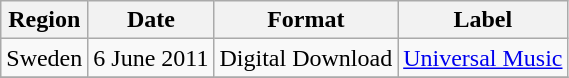<table class=wikitable>
<tr>
<th>Region</th>
<th>Date</th>
<th>Format</th>
<th>Label</th>
</tr>
<tr>
<td>Sweden</td>
<td>6 June 2011</td>
<td>Digital Download</td>
<td><a href='#'>Universal Music</a></td>
</tr>
<tr>
</tr>
</table>
